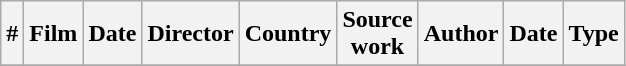<table class="wikitable">
<tr>
<th>#</th>
<th>Film</th>
<th>Date</th>
<th>Director</th>
<th>Country</th>
<th>Source<br>work</th>
<th>Author</th>
<th>Date</th>
<th>Type</th>
</tr>
<tr>
</tr>
</table>
